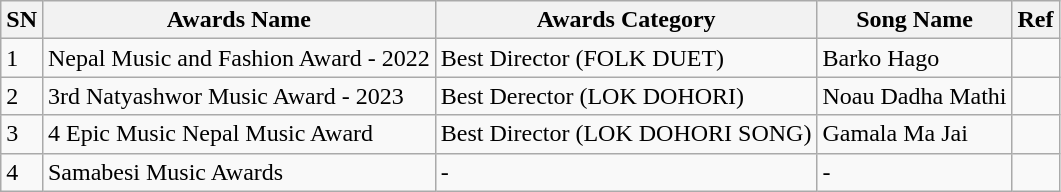<table class="wikitable">
<tr>
<th>SN</th>
<th>Awards Name</th>
<th>Awards Category</th>
<th>Song Name</th>
<th>Ref</th>
</tr>
<tr>
<td>1</td>
<td>Nepal Music and Fashion Award - 2022</td>
<td>Best Director (FOLK DUET)</td>
<td>Barko Hago</td>
<td></td>
</tr>
<tr>
<td>2</td>
<td>3rd Natyashwor Music Award - 2023</td>
<td>Best Derector (LOK DOHORI)</td>
<td>Noau Dadha Mathi</td>
<td></td>
</tr>
<tr>
<td>3</td>
<td>4 Epic Music Nepal Music Award</td>
<td>Best Director (LOK DOHORI SONG)</td>
<td>Gamala Ma Jai</td>
<td></td>
</tr>
<tr>
<td>4</td>
<td>Samabesi Music Awards</td>
<td>-</td>
<td>-</td>
<td></td>
</tr>
</table>
